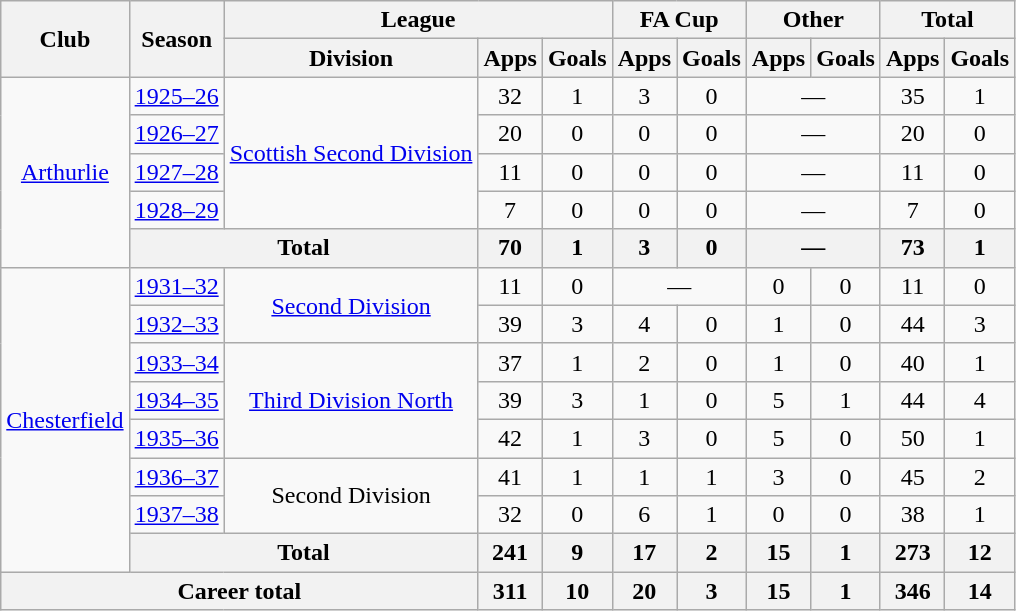<table class="wikitable" style="text-align: center">
<tr>
<th rowspan="2">Club</th>
<th rowspan="2">Season</th>
<th colspan="3">League</th>
<th colspan="2">FA Cup</th>
<th colspan="2">Other</th>
<th colspan="2">Total</th>
</tr>
<tr>
<th>Division</th>
<th>Apps</th>
<th>Goals</th>
<th>Apps</th>
<th>Goals</th>
<th>Apps</th>
<th>Goals</th>
<th>Apps</th>
<th>Goals</th>
</tr>
<tr>
<td rowspan="5"><a href='#'>Arthurlie</a></td>
<td><a href='#'>1925–26</a></td>
<td rowspan="4"><a href='#'>Scottish Second Division</a></td>
<td>32</td>
<td>1</td>
<td>3</td>
<td>0</td>
<td colspan="2">—</td>
<td>35</td>
<td>1</td>
</tr>
<tr>
<td><a href='#'>1926–27</a></td>
<td>20</td>
<td>0</td>
<td>0</td>
<td>0</td>
<td colspan="2">—</td>
<td>20</td>
<td>0</td>
</tr>
<tr>
<td><a href='#'>1927–28</a></td>
<td>11</td>
<td>0</td>
<td>0</td>
<td>0</td>
<td colspan="2">—</td>
<td>11</td>
<td>0</td>
</tr>
<tr>
<td><a href='#'>1928–29</a></td>
<td>7</td>
<td>0</td>
<td>0</td>
<td>0</td>
<td colspan="2">—</td>
<td>7</td>
<td>0</td>
</tr>
<tr>
<th colspan="2">Total</th>
<th>70</th>
<th>1</th>
<th>3</th>
<th>0</th>
<th colspan="2">—</th>
<th>73</th>
<th>1</th>
</tr>
<tr>
<td rowspan="8"><a href='#'>Chesterfield</a></td>
<td><a href='#'>1931–32</a></td>
<td rowspan="2"><a href='#'>Second Division</a></td>
<td>11</td>
<td>0</td>
<td colspan="2">—</td>
<td>0</td>
<td>0</td>
<td>11</td>
<td>0</td>
</tr>
<tr>
<td><a href='#'>1932–33</a></td>
<td>39</td>
<td>3</td>
<td>4</td>
<td>0</td>
<td>1</td>
<td>0</td>
<td>44</td>
<td>3</td>
</tr>
<tr>
<td><a href='#'>1933–34</a></td>
<td rowspan="3"><a href='#'>Third Division North</a></td>
<td>37</td>
<td>1</td>
<td>2</td>
<td>0</td>
<td>1</td>
<td>0</td>
<td>40</td>
<td>1</td>
</tr>
<tr>
<td><a href='#'>1934–35</a></td>
<td>39</td>
<td>3</td>
<td>1</td>
<td>0</td>
<td>5</td>
<td>1</td>
<td>44</td>
<td>4</td>
</tr>
<tr>
<td><a href='#'>1935–36</a></td>
<td>42</td>
<td>1</td>
<td>3</td>
<td>0</td>
<td>5</td>
<td>0</td>
<td>50</td>
<td>1</td>
</tr>
<tr>
<td><a href='#'>1936–37</a></td>
<td rowspan="2">Second Division</td>
<td>41</td>
<td>1</td>
<td>1</td>
<td>1</td>
<td>3</td>
<td>0</td>
<td>45</td>
<td>2</td>
</tr>
<tr>
<td><a href='#'>1937–38</a></td>
<td>32</td>
<td>0</td>
<td>6</td>
<td>1</td>
<td>0</td>
<td>0</td>
<td>38</td>
<td>1</td>
</tr>
<tr>
<th colspan="2">Total</th>
<th>241</th>
<th>9</th>
<th>17</th>
<th>2</th>
<th>15</th>
<th>1</th>
<th>273</th>
<th>12</th>
</tr>
<tr>
<th colspan="3">Career total</th>
<th>311</th>
<th>10</th>
<th>20</th>
<th>3</th>
<th>15</th>
<th>1</th>
<th>346</th>
<th>14</th>
</tr>
</table>
